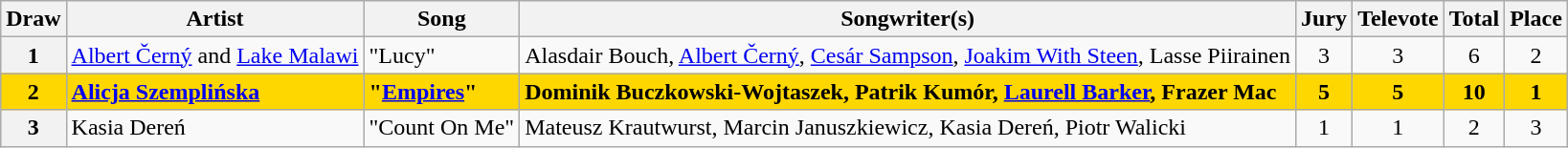<table class="sortable wikitable plainrowheaders" style="margin: 1em auto 1em auto;">
<tr>
<th scope="col">Draw</th>
<th scope="col">Artist</th>
<th scope="col">Song</th>
<th scope="col">Songwriter(s)</th>
<th scope="col">Jury</th>
<th scope="col">Televote</th>
<th scope="col">Total</th>
<th scope="col">Place</th>
</tr>
<tr>
<th scope="row" style="text-align:center;">1</th>
<td><a href='#'>Albert Černý</a> and <a href='#'>Lake Malawi</a></td>
<td>"Lucy"</td>
<td>Alasdair Bouch, <a href='#'>Albert Černý</a>, <a href='#'>Cesár Sampson</a>, <a href='#'>Joakim With Steen</a>, Lasse Piirainen</td>
<td align="center">3</td>
<td align="center">3</td>
<td align="center">6</td>
<td align="center">2</td>
</tr>
<tr style="font-weight:bold; background:gold;">
<th scope="row" style="text-align:center;font-weight:bold; background:gold;">2</th>
<td><a href='#'>Alicja Szemplińska</a></td>
<td>"<a href='#'>Empires</a>"</td>
<td>Dominik Buczkowski-Wojtaszek, Patrik Kumór, <a href='#'>Laurell Barker</a>, Frazer Mac</td>
<td align="center">5</td>
<td align="center">5</td>
<td align="center">10</td>
<td align="center">1</td>
</tr>
<tr>
<th scope="row" style="text-align:center;">3</th>
<td>Kasia Dereń</td>
<td>"Count On Me"</td>
<td>Mateusz Krautwurst, Marcin Januszkiewicz, Kasia Dereń, Piotr Walicki</td>
<td align="center">1</td>
<td align="center">1</td>
<td align="center">2</td>
<td align="center">3</td>
</tr>
</table>
